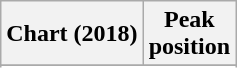<table class="wikitable sortable plainrowheaders">
<tr>
<th>Chart (2018)</th>
<th>Peak<br>position</th>
</tr>
<tr>
</tr>
<tr>
</tr>
</table>
